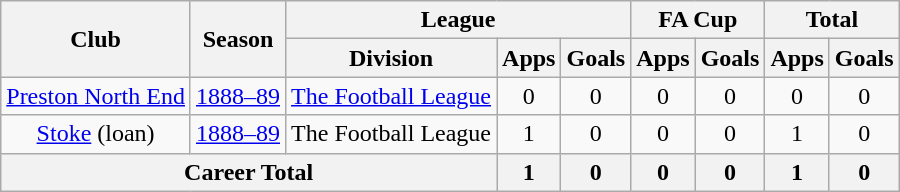<table class="wikitable" style="text-align: center;">
<tr>
<th rowspan="2">Club</th>
<th rowspan="2">Season</th>
<th colspan="3">League</th>
<th colspan="2">FA Cup</th>
<th colspan="2">Total</th>
</tr>
<tr>
<th>Division</th>
<th>Apps</th>
<th>Goals</th>
<th>Apps</th>
<th>Goals</th>
<th>Apps</th>
<th>Goals</th>
</tr>
<tr>
<td><a href='#'>Preston North End</a></td>
<td><a href='#'>1888–89</a></td>
<td><a href='#'>The Football League</a></td>
<td>0</td>
<td>0</td>
<td>0</td>
<td>0</td>
<td>0</td>
<td>0</td>
</tr>
<tr>
<td><a href='#'>Stoke</a> (loan)</td>
<td><a href='#'>1888–89</a></td>
<td>The Football League</td>
<td>1</td>
<td>0</td>
<td>0</td>
<td>0</td>
<td>1</td>
<td>0</td>
</tr>
<tr>
<th colspan=3>Career Total</th>
<th>1</th>
<th>0</th>
<th>0</th>
<th>0</th>
<th>1</th>
<th>0</th>
</tr>
</table>
